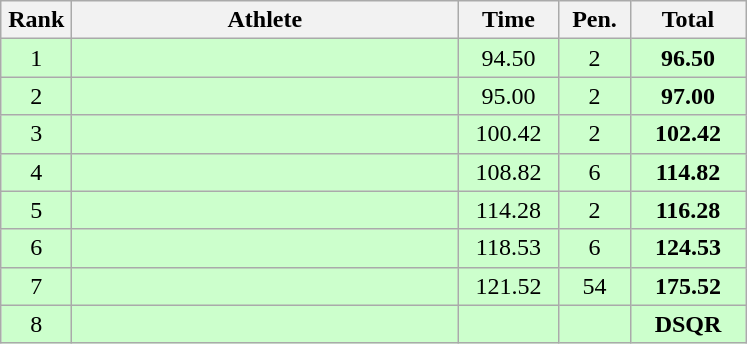<table class=wikitable style="text-align:center">
<tr>
<th width=40>Rank</th>
<th width=250>Athlete</th>
<th width=60>Time</th>
<th width=40>Pen.</th>
<th width=70>Total</th>
</tr>
<tr bgcolor="ccffcc">
<td>1</td>
<td align=left></td>
<td>94.50</td>
<td>2</td>
<td><strong>96.50</strong></td>
</tr>
<tr bgcolor="ccffcc">
<td>2</td>
<td align=left></td>
<td>95.00</td>
<td>2</td>
<td><strong>97.00</strong></td>
</tr>
<tr bgcolor="ccffcc">
<td>3</td>
<td align=left></td>
<td>100.42</td>
<td>2</td>
<td><strong>102.42</strong></td>
</tr>
<tr bgcolor="ccffcc">
<td>4</td>
<td align=left></td>
<td>108.82</td>
<td>6</td>
<td><strong>114.82</strong></td>
</tr>
<tr bgcolor="ccffcc">
<td>5</td>
<td align=left></td>
<td>114.28</td>
<td>2</td>
<td><strong>116.28</strong></td>
</tr>
<tr bgcolor="ccffcc">
<td>6</td>
<td align=left></td>
<td>118.53</td>
<td>6</td>
<td><strong>124.53</strong></td>
</tr>
<tr bgcolor="ccffcc">
<td>7</td>
<td align=left></td>
<td>121.52</td>
<td>54</td>
<td><strong>175.52</strong></td>
</tr>
<tr bgcolor="ccffcc">
<td>8</td>
<td align=left></td>
<td></td>
<td></td>
<td><strong>DSQR</strong></td>
</tr>
</table>
